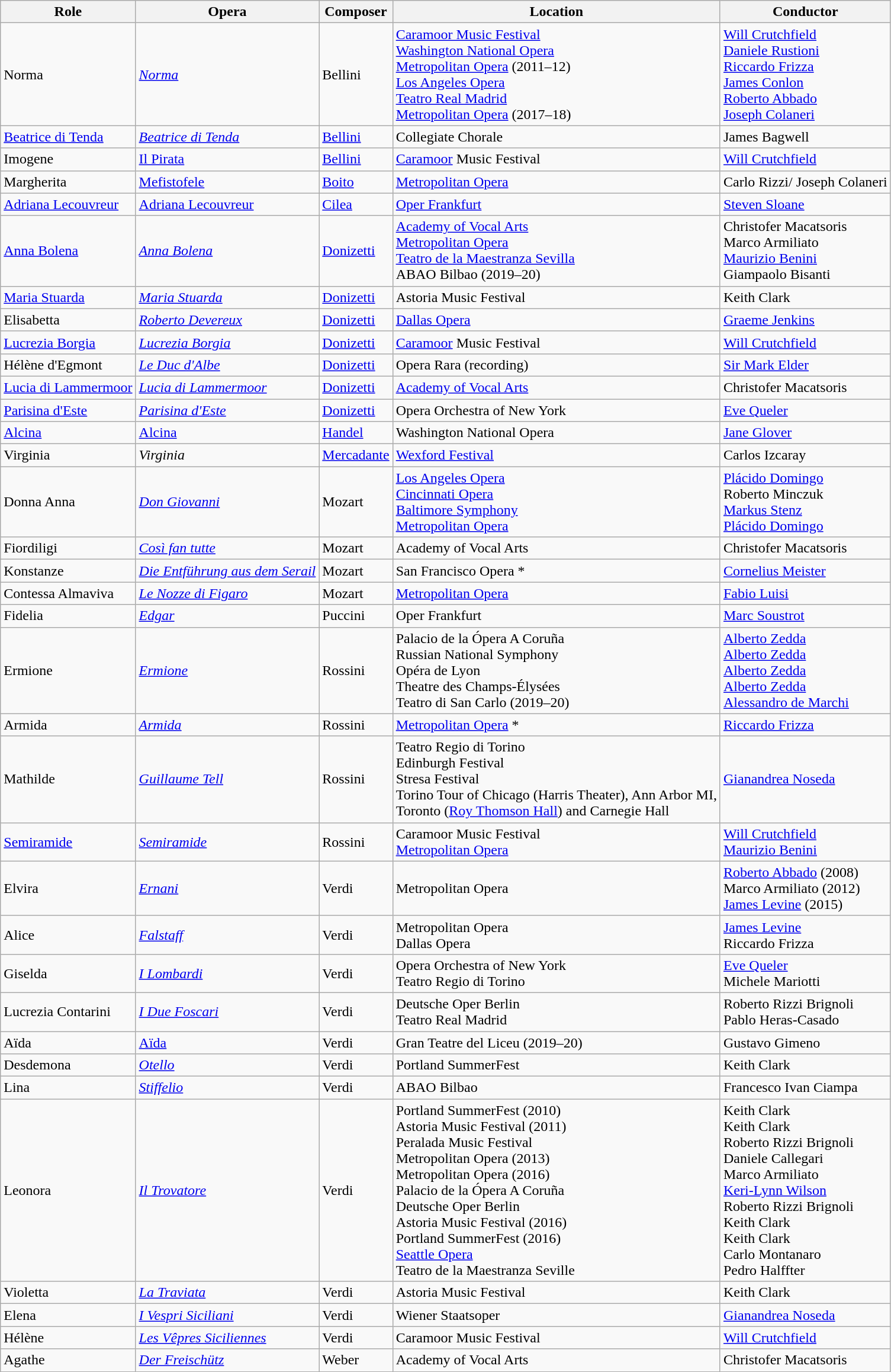<table class="wikitable">
<tr>
<th>Role</th>
<th>Opera</th>
<th>Composer</th>
<th>Location</th>
<th>Conductor</th>
</tr>
<tr>
<td>Norma</td>
<td><a href='#'><em>Norma</em></a></td>
<td>Bellini</td>
<td><a href='#'>Caramoor Music Festival</a><br><a href='#'>Washington National Opera</a><br><a href='#'>Metropolitan Opera</a> (2011–12)<br><a href='#'>Los Angeles Opera</a><br><a href='#'>Teatro Real Madrid</a><br><a href='#'>Metropolitan Opera</a> (2017–18)</td>
<td><a href='#'>Will Crutchfield</a><br><a href='#'>Daniele Rustioni</a><br><a href='#'>Riccardo Frizza</a><br><a href='#'>James Conlon</a><br><a href='#'>Roberto Abbado</a><br><a href='#'>Joseph Colaneri</a></td>
</tr>
<tr>
<td><a href='#'>Beatrice di Tenda</a></td>
<td><em><a href='#'>Beatrice di Tenda</a></em></td>
<td><a href='#'>Bellini</a></td>
<td>Collegiate Chorale</td>
<td>James Bagwell</td>
</tr>
<tr>
<td>Imogene</td>
<td><a href='#'>Il Pirata</a></td>
<td><a href='#'>Bellini</a></td>
<td><a href='#'>Caramoor</a> Music Festival</td>
<td><a href='#'>Will Crutchfield</a></td>
</tr>
<tr>
<td>Margherita</td>
<td><a href='#'>Mefistofele</a></td>
<td><a href='#'>Boito</a></td>
<td><a href='#'>Metropolitan Opera</a></td>
<td>Carlo Rizzi/ Joseph Colaneri</td>
</tr>
<tr>
<td><a href='#'>Adriana Lecouvreur</a></td>
<td><a href='#'>Adriana Lecouvreur</a></td>
<td><a href='#'>Cilea</a></td>
<td><a href='#'>Oper Frankfurt</a></td>
<td><a href='#'>Steven Sloane</a></td>
</tr>
<tr>
<td><a href='#'>Anna Bolena</a></td>
<td><em><a href='#'>Anna Bolena</a></em></td>
<td><a href='#'>Donizetti</a></td>
<td><a href='#'>Academy of Vocal Arts</a><br><a href='#'>Metropolitan Opera</a><br><a href='#'>Teatro de la Maestranza Sevilla</a><br>ABAO Bilbao (2019–20)</td>
<td>Christofer Macatsoris<br>Marco Armiliato<br><a href='#'>Maurizio Benini</a><br>Giampaolo Bisanti</td>
</tr>
<tr>
<td><a href='#'>Maria Stuarda</a></td>
<td><em><a href='#'>Maria Stuarda</a></em></td>
<td><a href='#'>Donizetti</a></td>
<td>Astoria Music Festival</td>
<td>Keith Clark</td>
</tr>
<tr>
<td>Elisabetta</td>
<td><em><a href='#'>Roberto Devereux</a></em></td>
<td><a href='#'>Donizetti</a></td>
<td><a href='#'>Dallas Opera</a></td>
<td><a href='#'>Graeme Jenkins</a></td>
</tr>
<tr>
<td><a href='#'>Lucrezia Borgia</a></td>
<td><a href='#'><em>Lucrezia Borgia</em></a></td>
<td><a href='#'>Donizetti</a></td>
<td><a href='#'>Caramoor</a> Music Festival</td>
<td><a href='#'>Will Crutchfield</a></td>
</tr>
<tr>
<td>Hélène d'Egmont</td>
<td><a href='#'><em>Le Duc d'Albe</em></a></td>
<td><a href='#'>Donizetti</a></td>
<td>Opera Rara (recording)</td>
<td><a href='#'>Sir Mark Elder</a></td>
</tr>
<tr>
<td><a href='#'>Lucia di Lammermoor</a></td>
<td><em><a href='#'>Lucia di Lammermoor</a></em></td>
<td><a href='#'>Donizetti</a></td>
<td><a href='#'>Academy of Vocal Arts</a></td>
<td>Christofer Macatsoris</td>
</tr>
<tr>
<td><a href='#'>Parisina d'Este</a></td>
<td><a href='#'><em>Parisina d'Este</em></a></td>
<td><a href='#'>Donizetti</a></td>
<td>Opera Orchestra of New York</td>
<td><a href='#'>Eve Queler</a></td>
</tr>
<tr>
<td><a href='#'>Alcina</a></td>
<td><a href='#'>Alcina</a></td>
<td><a href='#'>Handel</a></td>
<td>Washington National Opera</td>
<td><a href='#'>Jane Glover</a></td>
</tr>
<tr>
<td>Virginia</td>
<td><em>Virginia</em></td>
<td><a href='#'>Mercadante</a></td>
<td><a href='#'>Wexford Festival</a></td>
<td>Carlos Izcaray</td>
</tr>
<tr>
<td>Donna Anna</td>
<td><em><a href='#'>Don Giovanni</a></em></td>
<td>Mozart</td>
<td><a href='#'>Los Angeles Opera</a><br><a href='#'>Cincinnati Opera</a><br><a href='#'>Baltimore Symphony</a><br><a href='#'>Metropolitan Opera</a></td>
<td><a href='#'>Plácido Domingo</a><br>Roberto Minczuk<br><a href='#'>Markus Stenz</a><br><a href='#'>Plácido Domingo</a></td>
</tr>
<tr>
<td>Fiordiligi</td>
<td><em><a href='#'>Così fan tutte</a></em></td>
<td>Mozart</td>
<td>Academy of Vocal Arts</td>
<td>Christofer Macatsoris</td>
</tr>
<tr>
<td>Konstanze</td>
<td><em><a href='#'>Die Entführung aus dem Serail</a></em></td>
<td>Mozart</td>
<td>San Francisco Opera *</td>
<td><a href='#'>Cornelius Meister</a></td>
</tr>
<tr>
<td>Contessa Almaviva</td>
<td><a href='#'><em>Le Nozze di Figaro</em></a></td>
<td>Mozart</td>
<td><a href='#'>Metropolitan Opera</a></td>
<td><a href='#'>Fabio Luisi</a></td>
</tr>
<tr>
<td>Fidelia</td>
<td><a href='#'><em>Edgar</em></a></td>
<td>Puccini</td>
<td>Oper Frankfurt</td>
<td><a href='#'>Marc Soustrot</a></td>
</tr>
<tr>
<td>Ermione</td>
<td><em><a href='#'>Ermione</a></em></td>
<td>Rossini</td>
<td>Palacio de la Ópera A Coruña<br>Russian National Symphony<br>Opéra de Lyon<br>Theatre des Champs-Élysées<br>Teatro di San Carlo (2019–20)</td>
<td><a href='#'>Alberto Zedda</a><br><a href='#'>Alberto Zedda</a><br><a href='#'>Alberto Zedda</a><br><a href='#'>Alberto Zedda</a><br><a href='#'>Alessandro de Marchi</a></td>
</tr>
<tr>
<td>Armida</td>
<td><a href='#'><em>Armida</em></a></td>
<td>Rossini</td>
<td><a href='#'>Metropolitan Opera</a> *</td>
<td><a href='#'>Riccardo Frizza</a></td>
</tr>
<tr>
<td>Mathilde</td>
<td><a href='#'><em>Guillaume Tell</em></a></td>
<td>Rossini</td>
<td>Teatro Regio di Torino<br>Edinburgh Festival<br>Stresa Festival<br>Torino Tour of Chicago (Harris Theater), Ann Arbor MI,<br>Toronto (<a href='#'>Roy Thomson Hall</a>) and Carnegie Hall</td>
<td><a href='#'>Gianandrea Noseda</a></td>
</tr>
<tr>
<td><a href='#'>Semiramide</a></td>
<td><em><a href='#'>Semiramide</a></em></td>
<td>Rossini</td>
<td>Caramoor Music Festival<br><a href='#'>Metropolitan Opera</a></td>
<td><a href='#'>Will Crutchfield</a><br><a href='#'>Maurizio Benini</a></td>
</tr>
<tr>
<td>Elvira</td>
<td><em><a href='#'>Ernani</a></em></td>
<td>Verdi</td>
<td>Metropolitan Opera</td>
<td><a href='#'>Roberto Abbado</a> (2008)<br>Marco Armiliato (2012)<br><a href='#'>James Levine</a> (2015)</td>
</tr>
<tr>
<td>Alice</td>
<td><a href='#'><em>Falstaff</em></a></td>
<td>Verdi</td>
<td>Metropolitan Opera<br>Dallas Opera</td>
<td><a href='#'>James Levine</a><br>Riccardo Frizza</td>
</tr>
<tr>
<td>Giselda</td>
<td><a href='#'><em>I Lombardi</em></a></td>
<td>Verdi</td>
<td>Opera Orchestra of New York<br>Teatro Regio di Torino</td>
<td><a href='#'>Eve Queler</a><br>Michele Mariotti</td>
</tr>
<tr>
<td>Lucrezia Contarini</td>
<td><a href='#'><em>I Due Foscari</em></a></td>
<td>Verdi</td>
<td>Deutsche Oper Berlin<br>Teatro Real Madrid</td>
<td>Roberto Rizzi Brignoli<br>Pablo Heras-Casado</td>
</tr>
<tr>
<td>Aïda</td>
<td><a href='#'>Aïda</a></td>
<td>Verdi</td>
<td>Gran Teatre del Liceu (2019–20)</td>
<td>Gustavo Gimeno</td>
</tr>
<tr>
<td>Desdemona</td>
<td><em><a href='#'>Otello</a></em></td>
<td>Verdi</td>
<td>Portland SummerFest</td>
<td>Keith Clark</td>
</tr>
<tr>
<td>Lina</td>
<td><em><a href='#'>Stiffelio</a></em></td>
<td>Verdi</td>
<td>ABAO Bilbao</td>
<td>Francesco Ivan Ciampa</td>
</tr>
<tr>
<td>Leonora</td>
<td><a href='#'><em>Il Trovatore</em></a></td>
<td>Verdi</td>
<td>Portland SummerFest (2010)<br>Astoria Music Festival (2011)<br>Peralada Music Festival<br>Metropolitan Opera (2013)<br>Metropolitan Opera (2016)<br>Palacio de la Ópera A Coruña<br>Deutsche Oper Berlin<br>Astoria Music Festival (2016)<br>Portland SummerFest (2016)<br><a href='#'>Seattle Opera</a><br>Teatro de la Maestranza Seville</td>
<td>Keith Clark<br>Keith Clark<br>Roberto Rizzi Brignoli<br>Daniele Callegari<br>Marco Armiliato<br><a href='#'>Keri-Lynn Wilson</a><br>Roberto Rizzi Brignoli<br>Keith Clark<br>Keith Clark<br>Carlo Montanaro<br>Pedro Halffter</td>
</tr>
<tr>
<td>Violetta</td>
<td><a href='#'><em>La Traviata</em></a></td>
<td>Verdi</td>
<td>Astoria Music Festival</td>
<td>Keith Clark</td>
</tr>
<tr>
<td>Elena</td>
<td><a href='#'><em>I Vespri Siciliani</em></a></td>
<td>Verdi</td>
<td>Wiener Staatsoper</td>
<td><a href='#'>Gianandrea Noseda</a></td>
</tr>
<tr>
<td>Hélène</td>
<td><a href='#'><em>Les Vêpres Siciliennes</em></a></td>
<td>Verdi</td>
<td>Caramoor Music Festival</td>
<td><a href='#'>Will Crutchfield</a></td>
</tr>
<tr>
<td>Agathe</td>
<td><em><a href='#'>Der Freischütz</a></em></td>
<td>Weber</td>
<td>Academy of Vocal Arts</td>
<td>Christofer Macatsoris</td>
</tr>
</table>
